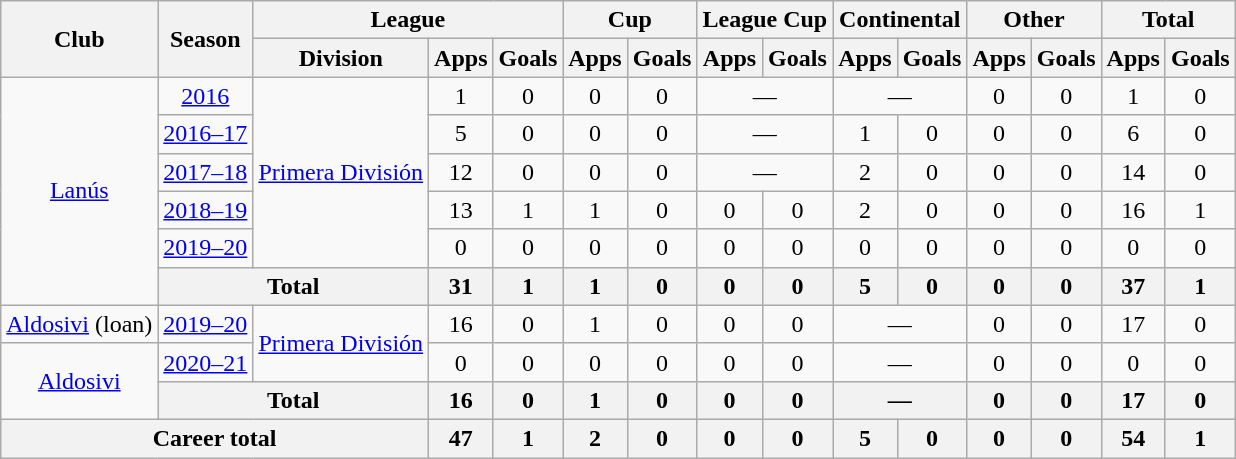<table class="wikitable" style="text-align:center">
<tr>
<th rowspan="2">Club</th>
<th rowspan="2">Season</th>
<th colspan="3">League</th>
<th colspan="2">Cup</th>
<th colspan="2">League Cup</th>
<th colspan="2">Continental</th>
<th colspan="2">Other</th>
<th colspan="2">Total</th>
</tr>
<tr>
<th>Division</th>
<th>Apps</th>
<th>Goals</th>
<th>Apps</th>
<th>Goals</th>
<th>Apps</th>
<th>Goals</th>
<th>Apps</th>
<th>Goals</th>
<th>Apps</th>
<th>Goals</th>
<th>Apps</th>
<th>Goals</th>
</tr>
<tr>
<td rowspan="6"><a href='#'>Lanús</a></td>
<td><a href='#'>2016</a></td>
<td rowspan="5"><a href='#'>Primera División</a></td>
<td>1</td>
<td>0</td>
<td>0</td>
<td>0</td>
<td colspan="2">—</td>
<td colspan="2">—</td>
<td>0</td>
<td>0</td>
<td>1</td>
<td>0</td>
</tr>
<tr>
<td><a href='#'>2016–17</a></td>
<td>5</td>
<td>0</td>
<td>0</td>
<td>0</td>
<td colspan="2">—</td>
<td>1</td>
<td>0</td>
<td>0</td>
<td>0</td>
<td>6</td>
<td>0</td>
</tr>
<tr>
<td><a href='#'>2017–18</a></td>
<td>12</td>
<td>0</td>
<td>0</td>
<td>0</td>
<td colspan="2">—</td>
<td>2</td>
<td>0</td>
<td>0</td>
<td>0</td>
<td>14</td>
<td>0</td>
</tr>
<tr>
<td><a href='#'>2018–19</a></td>
<td>13</td>
<td>1</td>
<td>1</td>
<td>0</td>
<td>0</td>
<td>0</td>
<td>2</td>
<td>0</td>
<td>0</td>
<td>0</td>
<td>16</td>
<td>1</td>
</tr>
<tr>
<td><a href='#'>2019–20</a></td>
<td>0</td>
<td>0</td>
<td>0</td>
<td>0</td>
<td>0</td>
<td>0</td>
<td>0</td>
<td>0</td>
<td>0</td>
<td>0</td>
<td>0</td>
<td>0</td>
</tr>
<tr>
<th colspan="2">Total</th>
<th>31</th>
<th>1</th>
<th>1</th>
<th>0</th>
<th>0</th>
<th>0</th>
<th>5</th>
<th>0</th>
<th>0</th>
<th>0</th>
<th>37</th>
<th>1</th>
</tr>
<tr>
<td rowspan="1"><a href='#'>Aldosivi</a> (loan)</td>
<td><a href='#'>2019–20</a></td>
<td rowspan="2"><a href='#'>Primera División</a></td>
<td>16</td>
<td>0</td>
<td>1</td>
<td>0</td>
<td>0</td>
<td>0</td>
<td colspan="2">—</td>
<td>0</td>
<td>0</td>
<td>17</td>
<td>0</td>
</tr>
<tr>
<td rowspan="2"><a href='#'>Aldosivi</a></td>
<td><a href='#'>2020–21</a></td>
<td>0</td>
<td>0</td>
<td>0</td>
<td>0</td>
<td>0</td>
<td>0</td>
<td colspan="2">—</td>
<td>0</td>
<td>0</td>
<td>0</td>
<td>0</td>
</tr>
<tr>
<th colspan="2">Total</th>
<th>16</th>
<th>0</th>
<th>1</th>
<th>0</th>
<th>0</th>
<th>0</th>
<th colspan="2">—</th>
<th>0</th>
<th>0</th>
<th>17</th>
<th>0</th>
</tr>
<tr>
<th colspan="3">Career total</th>
<th>47</th>
<th>1</th>
<th>2</th>
<th>0</th>
<th>0</th>
<th>0</th>
<th>5</th>
<th>0</th>
<th>0</th>
<th>0</th>
<th>54</th>
<th>1</th>
</tr>
</table>
